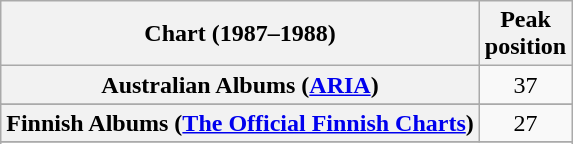<table class="wikitable sortable plainrowheaders" style="text-align:center">
<tr>
<th scope="col">Chart (1987–1988)</th>
<th scope="col">Peak<br>position</th>
</tr>
<tr>
<th scope="row">Australian Albums (<a href='#'>ARIA</a>)</th>
<td>37</td>
</tr>
<tr>
</tr>
<tr>
</tr>
<tr>
<th scope="row">Finnish Albums (<a href='#'>The Official Finnish Charts</a>)</th>
<td>27</td>
</tr>
<tr>
</tr>
<tr>
</tr>
<tr>
</tr>
<tr>
</tr>
<tr>
</tr>
<tr>
</tr>
</table>
